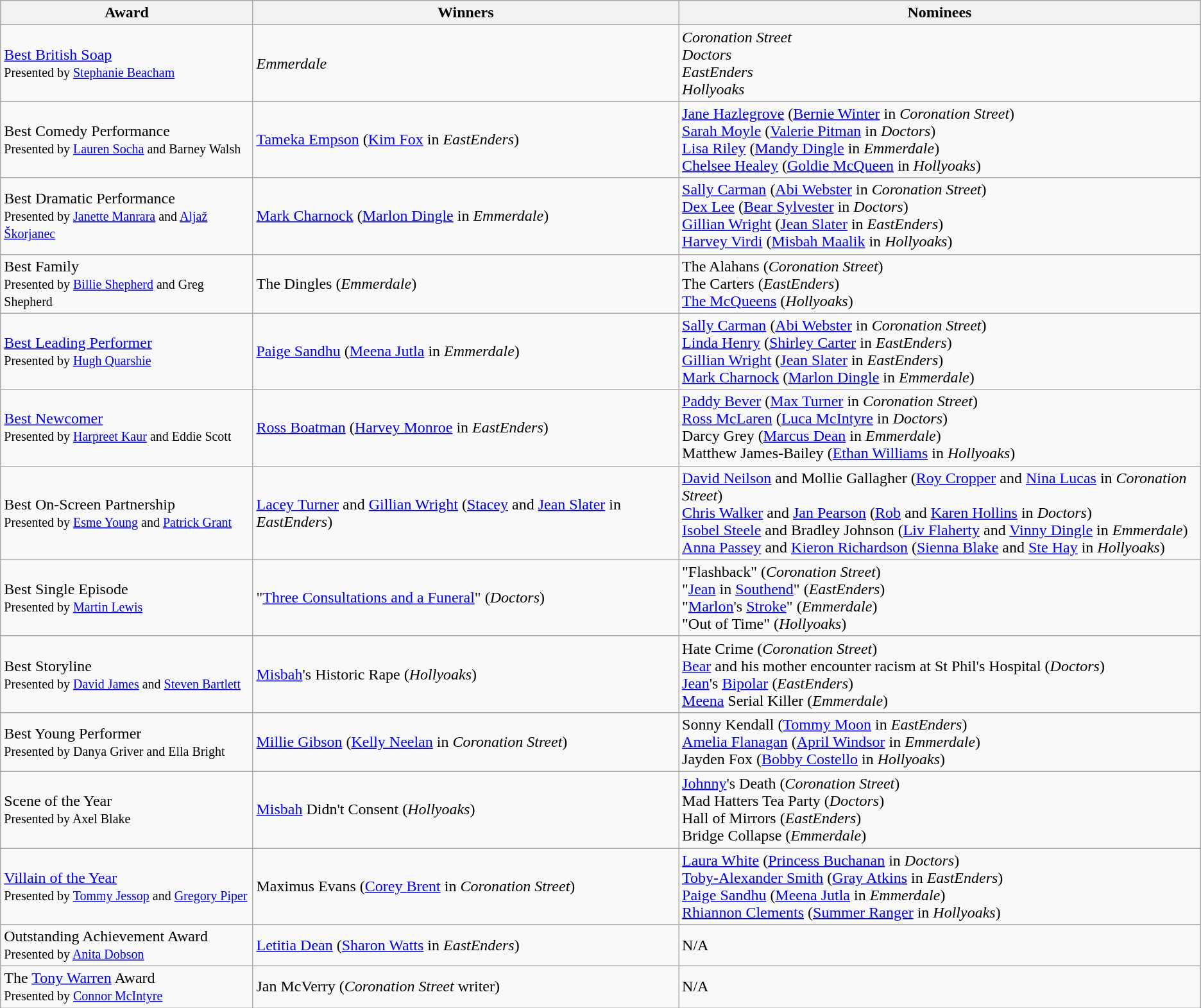<table class="wikitable">
<tr>
<th>Award</th>
<th>Winners</th>
<th>Nominees</th>
</tr>
<tr>
<td><a href='#'>Best British Soap</a><br><small>Presented by <a href='#'>Stephanie Beacham</a></small></td>
<td><em>Emmerdale</em></td>
<td><em>Coronation Street</em> <br> <em>Doctors</em> <br> <em>EastEnders</em> <br> <em>Hollyoaks</em></td>
</tr>
<tr>
<td>Best Comedy Performance<br><small>Presented by <a href='#'>Lauren Socha</a> and Barney Walsh</small></td>
<td><a href='#'>Tameka Empson</a> (<a href='#'>Kim Fox</a> in <em>EastEnders</em>)</td>
<td><a href='#'>Jane Hazlegrove</a> (<a href='#'>Bernie Winter</a> in <em>Coronation Street</em>) <br> <a href='#'>Sarah Moyle</a> (<a href='#'>Valerie Pitman</a> in <em>Doctors</em>) <br> <a href='#'>Lisa Riley</a> (<a href='#'>Mandy Dingle</a> in <em>Emmerdale</em>) <br> <a href='#'>Chelsee Healey</a> (<a href='#'>Goldie McQueen</a> in <em>Hollyoaks</em>)</td>
</tr>
<tr>
<td>Best Dramatic Performance<br><small>Presented by <a href='#'>Janette Manrara</a> and <a href='#'>Aljaž Škorjanec</a></small></td>
<td><a href='#'>Mark Charnock</a> (<a href='#'>Marlon Dingle</a> in <em>Emmerdale</em>)</td>
<td><a href='#'>Sally Carman</a> (<a href='#'>Abi Webster</a> in <em>Coronation Street</em>) <br> <a href='#'>Dex Lee</a> (<a href='#'>Bear Sylvester</a> in <em>Doctors</em>) <br> <a href='#'>Gillian Wright</a> (<a href='#'>Jean Slater</a> in <em>EastEnders</em>) <br> <a href='#'>Harvey Virdi</a> (<a href='#'>Misbah Maalik</a> in <em>Hollyoaks</em>)</td>
</tr>
<tr>
<td>Best Family<br><small>Presented by <a href='#'>Billie Shepherd</a> and Greg Shepherd</small></td>
<td>The Dingles (<em>Emmerdale</em>)</td>
<td>The Alahans (<em>Coronation Street</em>) <br> The Carters (<em>EastEnders</em>) <br> <a href='#'>The McQueens</a> (<em>Hollyoaks</em>)</td>
</tr>
<tr>
<td><a href='#'>Best Leading Performer</a><br><small>Presented by <a href='#'>Hugh Quarshie</a></small></td>
<td><a href='#'>Paige Sandhu</a> (<a href='#'>Meena Jutla</a> in <em>Emmerdale</em>)</td>
<td><a href='#'>Sally Carman</a> (<a href='#'>Abi Webster</a> in <em>Coronation Street</em>) <br> <a href='#'>Linda Henry</a> (<a href='#'>Shirley Carter</a> in <em>EastEnders</em>) <br> <a href='#'>Gillian Wright</a> (<a href='#'>Jean Slater</a> in <em>EastEnders</em>) <br> <a href='#'>Mark Charnock</a> (<a href='#'>Marlon Dingle</a> in <em>Emmerdale</em>)</td>
</tr>
<tr>
<td><a href='#'>Best Newcomer</a><br><small>Presented by <a href='#'>Harpreet Kaur</a> and Eddie Scott</small></td>
<td><a href='#'>Ross Boatman</a> (<a href='#'>Harvey Monroe</a> in <em>EastEnders</em>)</td>
<td><a href='#'>Paddy Bever</a> (<a href='#'>Max Turner</a> in <em>Coronation Street</em>) <br> <a href='#'>Ross McLaren</a> (<a href='#'>Luca McIntyre</a> in <em>Doctors</em>) <br> Darcy Grey (<a href='#'>Marcus Dean</a> in <em>Emmerdale</em>) <br> Matthew James-Bailey (<a href='#'>Ethan Williams</a> in <em>Hollyoaks</em>)</td>
</tr>
<tr>
<td>Best On-Screen Partnership<br><small>Presented by <a href='#'>Esme Young</a> and <a href='#'>Patrick Grant</a></small></td>
<td><a href='#'>Lacey Turner</a> and <a href='#'>Gillian Wright</a> (<a href='#'>Stacey</a> and <a href='#'>Jean Slater</a> in <em>EastEnders</em>)</td>
<td><a href='#'>David Neilson</a> and Mollie Gallagher (<a href='#'>Roy Cropper</a> and <a href='#'>Nina Lucas</a> in <em>Coronation Street</em>) <br> <a href='#'>Chris Walker</a> and <a href='#'>Jan Pearson</a> (<a href='#'>Rob</a> and <a href='#'>Karen Hollins</a> in <em>Doctors</em>) <br> <a href='#'>Isobel Steele</a> and Bradley Johnson (<a href='#'>Liv Flaherty</a> and <a href='#'>Vinny Dingle</a> in <em>Emmerdale</em>) <br> <a href='#'>Anna Passey</a> and <a href='#'>Kieron Richardson</a> (<a href='#'>Sienna Blake</a> and <a href='#'>Ste Hay</a> in <em>Hollyoaks</em>)</td>
</tr>
<tr>
<td>Best Single Episode<br><small>Presented by <a href='#'>Martin Lewis</a></small></td>
<td>"<a href='#'>Three Consultations and a Funeral</a>" (<em>Doctors</em>)</td>
<td>"Flashback" (<em>Coronation Street</em>) <br> "<a href='#'>Jean</a> in <a href='#'>Southend</a>" (<em>EastEnders</em>) <br> "<a href='#'>Marlon</a>'s <a href='#'>Stroke</a>" (<em>Emmerdale</em>) <br> "Out of Time" (<em>Hollyoaks</em>)</td>
</tr>
<tr>
<td>Best Storyline<br><small>Presented by <a href='#'>David James</a> and <a href='#'>Steven Bartlett</a></small></td>
<td><a href='#'>Misbah</a>'s Historic Rape (<em>Hollyoaks</em>)</td>
<td>Hate Crime (<em>Coronation Street</em>) <br> <a href='#'>Bear</a> and his mother encounter racism at St Phil's Hospital (<em>Doctors</em>) <br> <a href='#'>Jean</a>'s <a href='#'>Bipolar</a> (<em>EastEnders</em>) <br> <a href='#'>Meena</a> Serial Killer (<em>Emmerdale</em>)</td>
</tr>
<tr>
<td>Best Young Performer<br><small>Presented by Danya Griver and Ella Bright</small></td>
<td><a href='#'>Millie Gibson</a> (<a href='#'>Kelly Neelan</a> in <em>Coronation Street</em>)</td>
<td>Sonny Kendall (<a href='#'>Tommy Moon</a> in <em>EastEnders</em>) <br> <a href='#'>Amelia Flanagan</a> (<a href='#'>April Windsor</a> in <em>Emmerdale</em>) <br> Jayden Fox (<a href='#'>Bobby Costello</a> in <em>Hollyoaks</em>)</td>
</tr>
<tr>
<td>Scene of the Year<br><small>Presented by Axel Blake</small></td>
<td><a href='#'>Misbah</a> Didn't Consent (<em>Hollyoaks</em>)</td>
<td><a href='#'>Johnny</a>'s Death (<em>Coronation Street</em>) <br> Mad Hatters Tea Party (<em>Doctors</em>) <br> Hall of Mirrors (<em>EastEnders</em>) <br> Bridge Collapse (<em>Emmerdale</em>)</td>
</tr>
<tr>
<td><a href='#'>Villain of the Year</a><br><small>Presented by <a href='#'>Tommy Jessop</a> and <a href='#'>Gregory Piper</a></small></td>
<td>Maximus Evans (<a href='#'>Corey Brent</a> in <em>Coronation Street</em>)</td>
<td><a href='#'>Laura White</a> (<a href='#'>Princess Buchanan</a> in <em>Doctors</em>) <br> <a href='#'>Toby-Alexander Smith</a> (<a href='#'>Gray Atkins</a> in <em>EastEnders</em>) <br> <a href='#'>Paige Sandhu</a> (<a href='#'>Meena Jutla</a> in <em>Emmerdale</em>) <br> <a href='#'>Rhiannon Clements</a> (<a href='#'>Summer Ranger</a> in <em>Hollyoaks</em>)</td>
</tr>
<tr>
<td>Outstanding Achievement Award<br><small>Presented by <a href='#'>Anita Dobson</a></small></td>
<td><a href='#'>Letitia Dean</a> (<a href='#'>Sharon Watts</a> in <em>EastEnders</em>)</td>
<td>N/A</td>
</tr>
<tr>
<td>The <a href='#'>Tony Warren</a> Award<br><small>Presented by <a href='#'>Connor McIntyre</a></small></td>
<td>Jan McVerry (<em>Coronation Street</em> writer)</td>
<td>N/A</td>
</tr>
</table>
